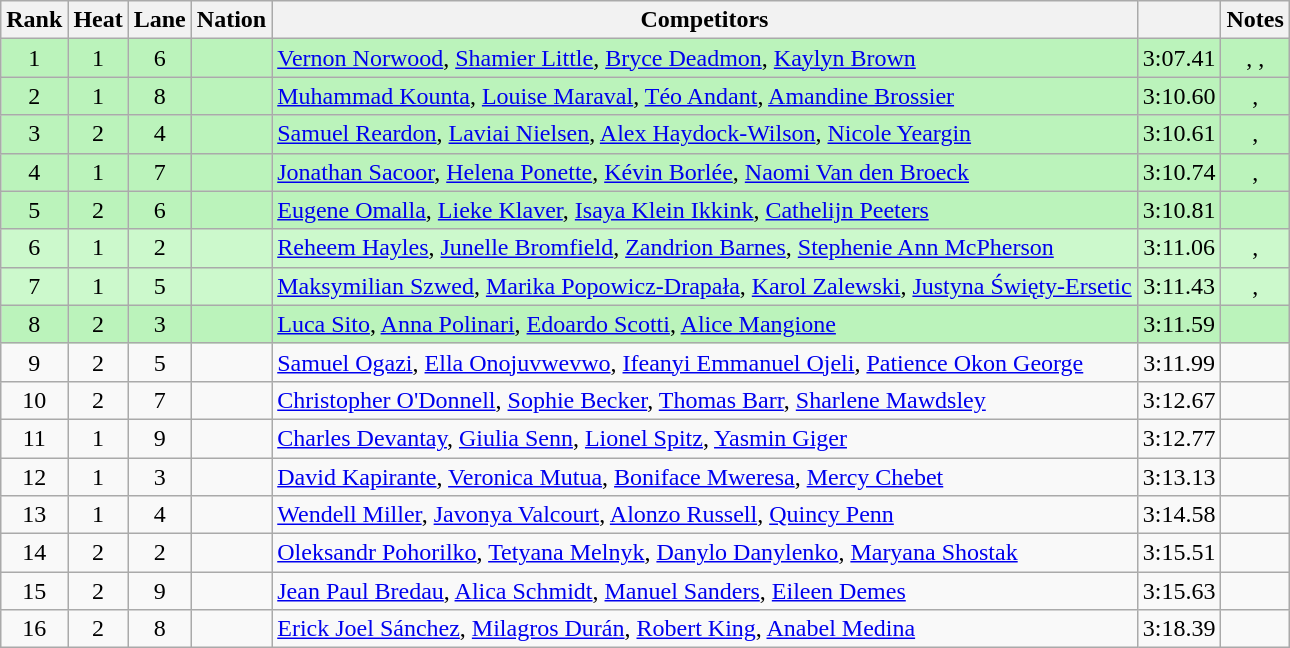<table class="wikitable sortable" style="text-align:center">
<tr>
<th scope="col">Rank</th>
<th scope="col">Heat</th>
<th scope="col">Lane</th>
<th scope="col">Nation</th>
<th scope="col">Competitors</th>
<th scope="col"></th>
<th scope="col">Notes</th>
</tr>
<tr bgcolor=bbf3bb>
<td>1</td>
<td>1</td>
<td>6</td>
<td style="text-align:left"></td>
<td style="text-align:left"><a href='#'>Vernon Norwood</a>, <a href='#'>Shamier Little</a>, <a href='#'>Bryce Deadmon</a>, <a href='#'>Kaylyn Brown</a></td>
<td>3:07.41</td>
<td>, , </td>
</tr>
<tr bgcolor=bbf3bb>
<td>2</td>
<td>1</td>
<td>8</td>
<td style="text-align:left"></td>
<td style="text-align:left"><a href='#'>Muhammad Kounta</a>, <a href='#'>Louise Maraval</a>, <a href='#'>Téo Andant</a>, <a href='#'>Amandine Brossier</a></td>
<td>3:10.60</td>
<td>, </td>
</tr>
<tr bgcolor=bbf3bb>
<td>3</td>
<td>2</td>
<td>4</td>
<td style="text-align:left"></td>
<td style="text-align:left"><a href='#'>Samuel Reardon</a>, <a href='#'>Laviai Nielsen</a>, <a href='#'>Alex Haydock-Wilson</a>, <a href='#'>Nicole Yeargin</a></td>
<td>3:10.61</td>
<td>, </td>
</tr>
<tr bgcolor=bbf3bb>
<td>4</td>
<td>1</td>
<td>7</td>
<td style="text-align:left"></td>
<td style="text-align:left"><a href='#'>Jonathan Sacoor</a>, <a href='#'>Helena Ponette</a>, <a href='#'>Kévin Borlée</a>, <a href='#'>Naomi Van den Broeck</a></td>
<td>3:10.74</td>
<td>, </td>
</tr>
<tr bgcolor=bbf3bb>
<td>5</td>
<td>2</td>
<td>6</td>
<td style="text-align:left"></td>
<td style="text-align:left"><a href='#'>Eugene Omalla</a>, <a href='#'>Lieke Klaver</a>, <a href='#'>Isaya Klein Ikkink</a>, <a href='#'>Cathelijn Peeters</a></td>
<td>3:10.81</td>
<td></td>
</tr>
<tr bgcolor=ccf9cc>
<td>6</td>
<td>1</td>
<td>2</td>
<td style="text-align:left"></td>
<td style="text-align:left"><a href='#'>Reheem Hayles</a>, <a href='#'>Junelle Bromfield</a>, <a href='#'>Zandrion Barnes</a>, <a href='#'>Stephenie Ann McPherson</a></td>
<td>3:11.06</td>
<td>, </td>
</tr>
<tr bgcolor=ccf9cc>
<td>7</td>
<td>1</td>
<td>5</td>
<td style="text-align:left"></td>
<td style="text-align:left"><a href='#'>Maksymilian Szwed</a>, <a href='#'>Marika Popowicz-Drapała</a>, <a href='#'>Karol Zalewski</a>, <a href='#'>Justyna Święty-Ersetic</a></td>
<td>3:11.43</td>
<td>, </td>
</tr>
<tr bgcolor=bbf3bb>
<td>8</td>
<td>2</td>
<td>3</td>
<td style="text-align:left"></td>
<td style="text-align:left"><a href='#'>Luca Sito</a>, <a href='#'>Anna Polinari</a>, <a href='#'>Edoardo Scotti</a>, <a href='#'>Alice Mangione</a></td>
<td>3:11.59</td>
<td></td>
</tr>
<tr>
<td>9</td>
<td>2</td>
<td>5</td>
<td style="text-align:left"></td>
<td style="text-align:left"><a href='#'>Samuel Ogazi</a>, <a href='#'>Ella Onojuvwevwo</a>, <a href='#'>Ifeanyi Emmanuel Ojeli</a>, <a href='#'>Patience Okon George</a></td>
<td>3:11.99</td>
<td></td>
</tr>
<tr>
<td>10</td>
<td>2</td>
<td>7</td>
<td style="text-align:left"></td>
<td style="text-align:left"><a href='#'>Christopher O'Donnell</a>, <a href='#'>Sophie Becker</a>, <a href='#'>Thomas Barr</a>, <a href='#'>Sharlene Mawdsley</a></td>
<td>3:12.67</td>
<td></td>
</tr>
<tr>
<td>11</td>
<td>1</td>
<td>9</td>
<td style="text-align:left"></td>
<td style="text-align:left"><a href='#'>Charles Devantay</a>, <a href='#'>Giulia Senn</a>, <a href='#'>Lionel Spitz</a>, <a href='#'>Yasmin Giger</a></td>
<td>3:12.77</td>
<td></td>
</tr>
<tr>
<td>12</td>
<td>1</td>
<td>3</td>
<td style="text-align:left"></td>
<td style="text-align:left"><a href='#'>David Kapirante</a>, <a href='#'>Veronica Mutua</a>, <a href='#'>Boniface Mweresa</a>, <a href='#'>Mercy Chebet</a></td>
<td>3:13.13</td>
<td></td>
</tr>
<tr>
<td>13</td>
<td>1</td>
<td>4</td>
<td style="text-align:left"></td>
<td style="text-align:left"><a href='#'>Wendell Miller</a>, <a href='#'>Javonya Valcourt</a>, <a href='#'>Alonzo Russell</a>, <a href='#'>Quincy Penn</a></td>
<td>3:14.58</td>
<td></td>
</tr>
<tr>
<td>14</td>
<td>2</td>
<td>2</td>
<td style="text-align:left"></td>
<td style="text-align:left"><a href='#'>Oleksandr Pohorilko</a>, <a href='#'>Tetyana Melnyk</a>, <a href='#'>Danylo Danylenko</a>, <a href='#'>Maryana Shostak</a></td>
<td>3:15.51</td>
<td></td>
</tr>
<tr>
<td>15</td>
<td>2</td>
<td>9</td>
<td style="text-align:left"></td>
<td style="text-align:left"><a href='#'>Jean Paul Bredau</a>, <a href='#'>Alica Schmidt</a>, <a href='#'>Manuel Sanders</a>, <a href='#'>Eileen Demes</a></td>
<td>3:15.63</td>
<td></td>
</tr>
<tr>
<td>16</td>
<td>2</td>
<td>8</td>
<td style="text-align:left"></td>
<td style="text-align:left"><a href='#'>Erick Joel Sánchez</a>, <a href='#'>Milagros Durán</a>, <a href='#'>Robert King</a>, <a href='#'>Anabel Medina</a></td>
<td>3:18.39</td>
<td></td>
</tr>
</table>
